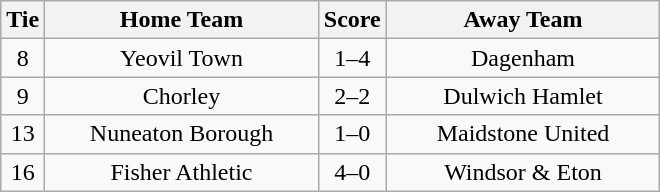<table class="wikitable" style="text-align:center;">
<tr>
<th width=20>Tie</th>
<th width=175>Home Team</th>
<th width=20>Score</th>
<th width=175>Away Team</th>
</tr>
<tr>
<td>8</td>
<td>Yeovil Town</td>
<td>1–4</td>
<td>Dagenham</td>
</tr>
<tr>
<td>9</td>
<td>Chorley</td>
<td>2–2</td>
<td>Dulwich Hamlet</td>
</tr>
<tr>
<td>13</td>
<td>Nuneaton Borough</td>
<td>1–0</td>
<td>Maidstone United</td>
</tr>
<tr>
<td>16</td>
<td>Fisher Athletic</td>
<td>4–0</td>
<td>Windsor & Eton</td>
</tr>
</table>
